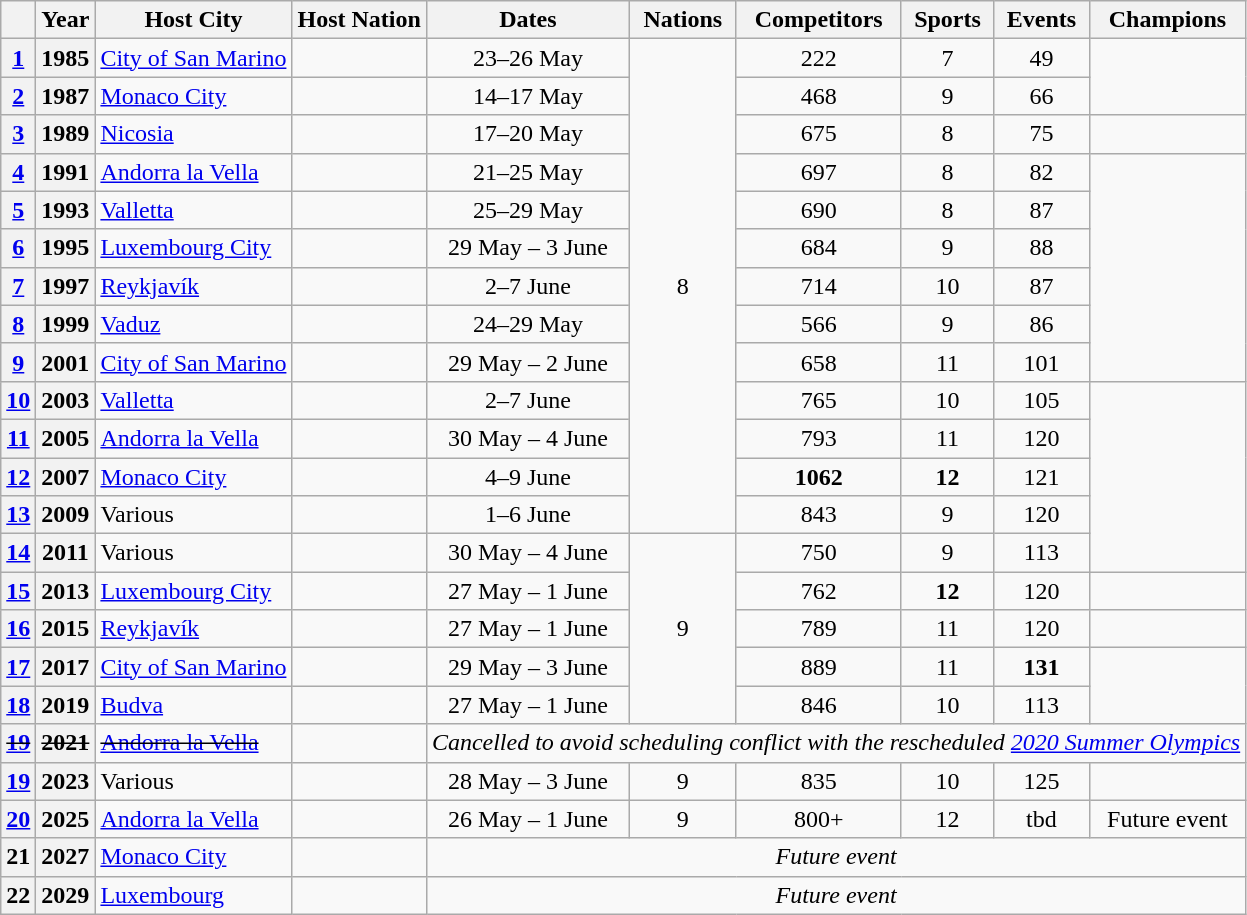<table class="sortable wikitable" style="text-align: center">
<tr>
<th></th>
<th>Year</th>
<th>Host City</th>
<th>Host Nation</th>
<th>Dates</th>
<th>Nations</th>
<th>Competitors</th>
<th>Sports</th>
<th>Events</th>
<th>Champions</th>
</tr>
<tr>
<th><a href='#'>1</a></th>
<th>1985</th>
<td align=left><a href='#'>City of San Marino</a></td>
<td align=left></td>
<td>23–26 May</td>
<td rowspan=13>8</td>
<td>222</td>
<td>7</td>
<td>49</td>
<td rowspan=2 align=left></td>
</tr>
<tr>
<th><a href='#'>2</a></th>
<th>1987</th>
<td align=left><a href='#'>Monaco City</a></td>
<td align=left></td>
<td>14–17 May</td>
<td>468</td>
<td>9</td>
<td>66</td>
</tr>
<tr>
<th><a href='#'>3</a></th>
<th>1989</th>
<td align=left><a href='#'>Nicosia</a></td>
<td align=left></td>
<td>17–20 May</td>
<td>675</td>
<td>8</td>
<td>75</td>
<td align=left></td>
</tr>
<tr>
<th><a href='#'>4</a></th>
<th>1991</th>
<td align=left><a href='#'>Andorra la Vella</a></td>
<td align=left></td>
<td>21–25 May</td>
<td>697</td>
<td>8</td>
<td>82</td>
<td rowspan=6 align=left></td>
</tr>
<tr>
<th><a href='#'>5</a></th>
<th>1993</th>
<td align=left><a href='#'>Valletta</a></td>
<td align=left></td>
<td>25–29 May</td>
<td>690</td>
<td>8</td>
<td>87</td>
</tr>
<tr>
<th><a href='#'>6</a></th>
<th>1995</th>
<td align=left><a href='#'>Luxembourg City</a></td>
<td align=left></td>
<td>29 May – 3 June</td>
<td>684</td>
<td>9</td>
<td>88</td>
</tr>
<tr>
<th><a href='#'>7</a></th>
<th>1997</th>
<td align=left><a href='#'>Reykjavík</a></td>
<td align=left></td>
<td>2–7 June</td>
<td>714</td>
<td>10</td>
<td>87</td>
</tr>
<tr>
<th><a href='#'>8</a></th>
<th>1999</th>
<td align=left><a href='#'>Vaduz</a></td>
<td align=left></td>
<td>24–29 May</td>
<td>566</td>
<td>9</td>
<td>86</td>
</tr>
<tr>
<th><a href='#'>9</a></th>
<th>2001</th>
<td align=left><a href='#'>City of San Marino</a></td>
<td align=left></td>
<td>29 May – 2 June</td>
<td>658</td>
<td>11</td>
<td>101</td>
</tr>
<tr>
<th><a href='#'>10</a></th>
<th>2003</th>
<td align=left><a href='#'>Valletta</a></td>
<td align=left></td>
<td>2–7 June</td>
<td>765</td>
<td>10</td>
<td>105</td>
<td rowspan=5 align=left></td>
</tr>
<tr>
<th><a href='#'>11</a></th>
<th>2005</th>
<td align=left><a href='#'>Andorra la Vella</a></td>
<td align=left></td>
<td>30 May – 4 June</td>
<td>793</td>
<td>11</td>
<td>120</td>
</tr>
<tr>
<th><a href='#'>12</a></th>
<th>2007</th>
<td align=left><a href='#'>Monaco City</a></td>
<td align=left></td>
<td>4–9 June</td>
<td><strong>1062</strong></td>
<td><strong>12</strong></td>
<td>121</td>
</tr>
<tr>
<th><a href='#'>13</a></th>
<th>2009</th>
<td align=left>Various</td>
<td align=left></td>
<td>1–6 June</td>
<td>843</td>
<td>9</td>
<td>120</td>
</tr>
<tr>
<th><a href='#'>14</a></th>
<th>2011</th>
<td align=left>Various</td>
<td align=left></td>
<td>30 May – 4 June</td>
<td rowspan=5>9</td>
<td>750</td>
<td>9</td>
<td>113</td>
</tr>
<tr>
<th><a href='#'>15</a></th>
<th>2013</th>
<td align=left><a href='#'>Luxembourg City</a></td>
<td align=left></td>
<td>27 May – 1 June</td>
<td>762</td>
<td><strong>12</strong></td>
<td>120</td>
<td align=left></td>
</tr>
<tr>
<th><a href='#'>16</a></th>
<th>2015</th>
<td align=left><a href='#'>Reykjavík</a></td>
<td align=left></td>
<td>27 May – 1 June</td>
<td>789</td>
<td>11</td>
<td>120</td>
<td align=left></td>
</tr>
<tr>
<th><a href='#'>17</a></th>
<th>2017</th>
<td align=left><a href='#'>City of San Marino</a></td>
<td align=left></td>
<td>29 May – 3 June</td>
<td>889</td>
<td>11</td>
<td><strong>131</strong></td>
<td rowspan=2 align=left></td>
</tr>
<tr>
<th><a href='#'>18</a></th>
<th>2019</th>
<td align=left><a href='#'>Budva</a></td>
<td align=left></td>
<td>27 May – 1 June</td>
<td>846</td>
<td>10</td>
<td>113</td>
</tr>
<tr>
<th><s><a href='#'>19</a></s></th>
<th><s>2021</s></th>
<td align=left><s><a href='#'>Andorra la Vella</a></s></td>
<td align=left><s></s></td>
<td colspan=6><em>Cancelled to avoid scheduling conflict with the rescheduled <a href='#'>2020 Summer Olympics</a></em></td>
</tr>
<tr>
<th><a href='#'>19</a></th>
<th>2023</th>
<td align=left>Various</td>
<td align=left></td>
<td>28 May – 3 June</td>
<td>9</td>
<td>835</td>
<td>10</td>
<td>125</td>
<td align=left></td>
</tr>
<tr>
<th><a href='#'>20</a></th>
<th>2025</th>
<td align=left><a href='#'>Andorra la Vella</a></td>
<td align=left></td>
<td>26 May – 1 June</td>
<td>9</td>
<td>800+</td>
<td>12</td>
<td>tbd</td>
<td>Future event</td>
</tr>
<tr>
<th>21</th>
<th>2027</th>
<td align=left><a href='#'>Monaco City</a></td>
<td align=left></td>
<td colspan=6><em>Future event</em></td>
</tr>
<tr>
<th>22</th>
<th>2029</th>
<td align=left><a href='#'>Luxembourg</a></td>
<td align=left></td>
<td colspan=6><em>Future event</em></td>
</tr>
</table>
